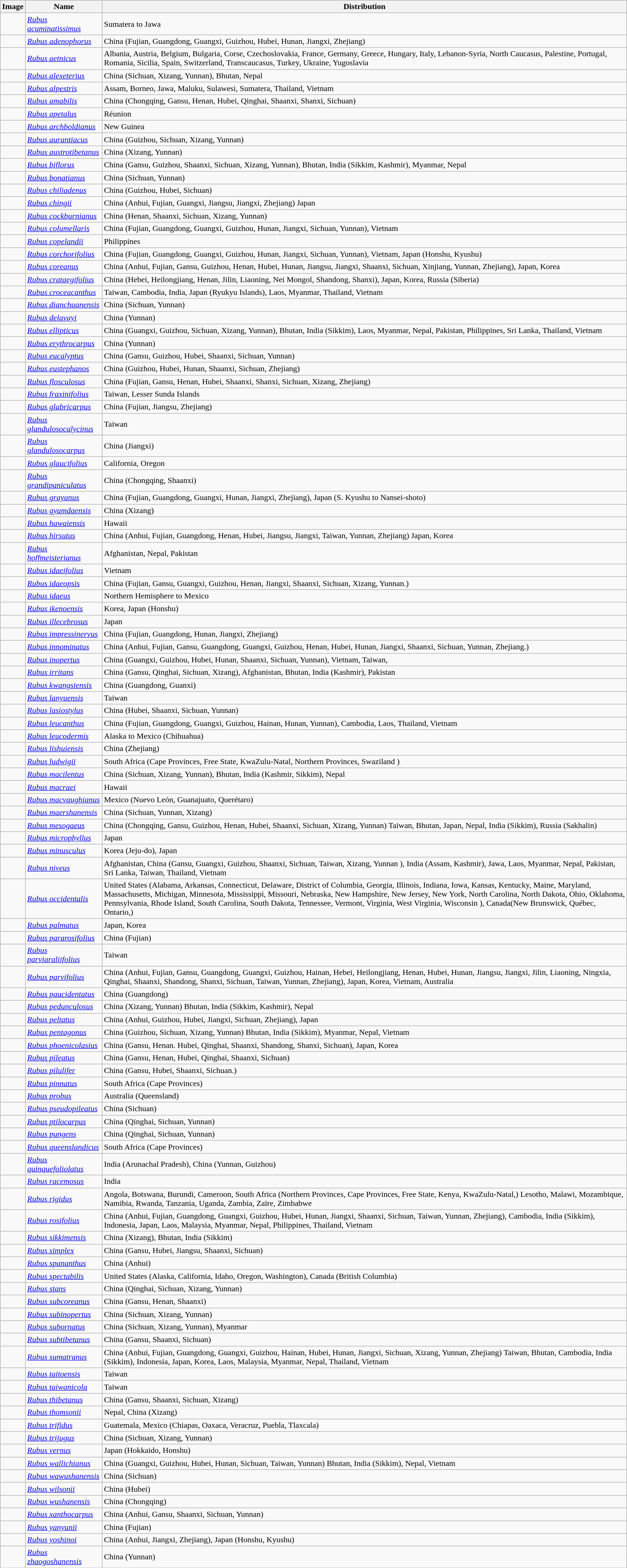<table class="wikitable collapsible">
<tr>
<th>Image</th>
<th>Name</th>
<th>Distribution</th>
</tr>
<tr>
<td></td>
<td><em><a href='#'>Rubus acuminatissimus</a></em> </td>
<td>Sumatera to Jawa</td>
</tr>
<tr>
<td></td>
<td><em><a href='#'>Rubus adenophorus</a></em> </td>
<td>China (Fujian, Guangdong, Guangxi, Guizhou, Hubei, Hunan, Jiangxi, Zhejiang)</td>
</tr>
<tr>
<td></td>
<td><em><a href='#'>Rubus aetnicus</a></em> </td>
<td>Albania, Austria, Belgium, Bulgaria, Corse, Czechoslovakia,  France, Germany, Greece, Hungary, Italy, Lebanon-Syria, North Caucasus, Palestine, Portugal, Romania, Sicilia, Spain, Switzerland, Transcaucasus, Turkey, Ukraine, Yugoslavia</td>
</tr>
<tr>
<td></td>
<td><em><a href='#'>Rubus alexeterius</a></em> </td>
<td>China (Sichuan, Xizang, Yunnan), Bhutan, Nepal</td>
</tr>
<tr>
<td></td>
<td><em><a href='#'>Rubus alpestris</a></em> </td>
<td>Assam, Borneo, Jawa, Maluku, Sulawesi, Sumatera, Thailand, Vietnam</td>
</tr>
<tr>
<td></td>
<td><em><a href='#'>Rubus amabilis</a></em> </td>
<td>China (Chongqing, Gansu, Henan, Hubei, Qinghai, Shaanxi, Shanxi, Sichuan)</td>
</tr>
<tr>
<td></td>
<td><em><a href='#'>Rubus apetalus</a></em> </td>
<td>Réunion</td>
</tr>
<tr>
<td></td>
<td><em><a href='#'>Rubus archboldianus</a></em> </td>
<td>New Guinea</td>
</tr>
<tr>
<td></td>
<td><em><a href='#'>Rubus aurantiacus</a></em> </td>
<td>China (Guizhou, Sichuan, Xizang, Yunnan)</td>
</tr>
<tr>
<td></td>
<td><em><a href='#'>Rubus austrotibetanus</a></em> </td>
<td>China (Xizang, Yunnan)</td>
</tr>
<tr>
<td></td>
<td><em><a href='#'>Rubus biflorus</a></em> </td>
<td>China (Gansu, Guizhou, Shaanxi, Sichuan, Xizang, Yunnan), Bhutan, India (Sikkim, Kashmir), Myanmar, Nepal</td>
</tr>
<tr>
<td></td>
<td><em><a href='#'>Rubus bonatianus</a></em> </td>
<td>China (Sichuan, Yunnan)</td>
</tr>
<tr>
<td></td>
<td><em><a href='#'>Rubus chiliadenus</a></em> </td>
<td>China (Guizhou, Hubei, Sichuan)</td>
</tr>
<tr>
<td></td>
<td><em><a href='#'>Rubus chingii</a></em> </td>
<td>China (Anhui, Fujian, Guangxi, Jiangsu, Jiangxi, Zhejiang) Japan</td>
</tr>
<tr>
<td></td>
<td><em><a href='#'>Rubus cockburnianus</a></em> </td>
<td>China (Henan, Shaanxi, Sichuan, Xizang, Yunnan)</td>
</tr>
<tr>
<td></td>
<td><em><a href='#'>Rubus columellaris</a></em> </td>
<td>China (Fujian, Guangdong, Guangxi, Guizhou, Hunan, Jiangxi, Sichuan, Yunnan), Vietnam</td>
</tr>
<tr>
<td></td>
<td><em><a href='#'>Rubus copelandii</a></em> </td>
<td>Philippines</td>
</tr>
<tr>
<td></td>
<td><em><a href='#'>Rubus corchorifolius</a></em> </td>
<td>China (Fujian, Guangdong, Guangxi, Guizhou, Hunan, Jiangxi, Sichuan, Yunnan), Vietnam, Japan (Honshu, Kyushu)</td>
</tr>
<tr>
<td></td>
<td><em><a href='#'>Rubus coreanus</a></em> </td>
<td>China (Anhui, Fujian, Gansu, Guizhou, Henan, Hubei, Hunan, Jiangsu, Jiangxi, Shaanxi, Sichuan, Xinjiang, Yunnan, Zhejiang), Japan, Korea</td>
</tr>
<tr>
<td></td>
<td><em><a href='#'>Rubus crataegifolius</a></em> </td>
<td>China (Hebei, Heilongjiang, Henan, Jilin, Liaoning, Nei Mongol, Shandong, Shanxi), Japan, Korea, Russia (Siberia)</td>
</tr>
<tr>
<td></td>
<td><em><a href='#'>Rubus croceacanthus</a></em> </td>
<td>Taiwan, Cambodia, India, Japan (Ryukyu Islands), Laos, Myanmar, Thailand, Vietnam</td>
</tr>
<tr>
<td></td>
<td><em><a href='#'>Rubus dianchuanensis</a></em> </td>
<td>China (Sichuan, Yunnan)</td>
</tr>
<tr>
<td></td>
<td><em><a href='#'>Rubus delavayi</a></em> </td>
<td>China (Yunnan)</td>
</tr>
<tr>
<td></td>
<td><em><a href='#'>Rubus ellipticus</a></em> </td>
<td>China (Guangxi, Guizhou, Sichuan, Xizang, Yunnan), Bhutan, India (Sikkim), Laos, Myanmar, Nepal, Pakistan, Philippines, Sri Lanka, Thailand, Vietnam</td>
</tr>
<tr>
<td></td>
<td><em><a href='#'>Rubus erythrocarpus</a></em> </td>
<td>China (Yunnan)</td>
</tr>
<tr>
<td></td>
<td><em><a href='#'>Rubus eucalyptus</a></em> </td>
<td>China (Gansu, Guizhou, Hubei, Shaanxi, Sichuan, Yunnan)</td>
</tr>
<tr>
<td></td>
<td><em><a href='#'>Rubus eustephanos</a></em> </td>
<td>China (Guizhou, Hubei, Hunan, Shaanxi, Sichuan, Zhejiang)</td>
</tr>
<tr>
<td></td>
<td><em><a href='#'>Rubus flosculosus</a></em> </td>
<td>China (Fujian, Gansu, Henan, Hubei, Shaanxi, Shanxi, Sichuan, Xizang, Zhejiang)</td>
</tr>
<tr>
<td></td>
<td><em><a href='#'>Rubus fraxinifolius</a></em> </td>
<td>Taiwan, Lesser Sunda Islands</td>
</tr>
<tr>
<td></td>
<td><em><a href='#'>Rubus glabricarpus</a></em> </td>
<td>China (Fujian, Jiangsu, Zhejiang)</td>
</tr>
<tr>
<td></td>
<td><em><a href='#'>Rubus glandulosocalycinus</a></em> </td>
<td>Taiwan</td>
</tr>
<tr>
<td></td>
<td><em><a href='#'>Rubus glandulosocarpus</a></em> </td>
<td>China (Jiangxi)</td>
</tr>
<tr>
<td></td>
<td><em><a href='#'>Rubus glaucifolius</a></em> </td>
<td>California, Oregon</td>
</tr>
<tr>
<td></td>
<td><em><a href='#'>Rubus grandipaniculatus</a></em> </td>
<td>China (Chongqing, Shaanxi)</td>
</tr>
<tr>
<td></td>
<td><em><a href='#'>Rubus grayanus</a></em> </td>
<td>China (Fujian, Guangdong, Guangxi, Hunan, Jiangxi, Zhejiang), Japan (S. Kyushu to Nansei-shoto)</td>
</tr>
<tr>
<td></td>
<td><em><a href='#'>Rubus gyamdaensis</a></em> </td>
<td>China (Xizang)</td>
</tr>
<tr>
<td></td>
<td><em><a href='#'>Rubus hawaiensis</a></em> </td>
<td>Hawaii</td>
</tr>
<tr>
<td></td>
<td><em><a href='#'>Rubus hirsutus</a></em> </td>
<td>China (Anhui, Fujian, Guangdong, Henan, Hubei, Jiangsu, Jiangxi, Taiwan, Yunnan, Zhejiang) Japan, Korea</td>
</tr>
<tr>
<td></td>
<td><em><a href='#'>Rubus hoffmeisterianus</a></em> </td>
<td>Afghanistan, Nepal, Pakistan</td>
</tr>
<tr>
<td></td>
<td><em><a href='#'>Rubus idaeifolius</a></em> </td>
<td>Vietnam</td>
</tr>
<tr>
<td></td>
<td><em><a href='#'>Rubus idaeopsis</a></em> </td>
<td>China (Fujian, Gansu, Guangxi, Guizhou, Henan, Jiangxi, Shaanxi, Sichuan, Xizang, Yunnan.)</td>
</tr>
<tr>
<td></td>
<td><em><a href='#'>Rubus idaeus</a></em> </td>
<td>Northern Hemisphere to Mexico</td>
</tr>
<tr>
<td></td>
<td><em><a href='#'>Rubus ikenoensis</a></em> </td>
<td>Korea, Japan (Honshu)</td>
</tr>
<tr>
<td></td>
<td><em><a href='#'>Rubus illecebrosus</a></em> </td>
<td>Japan</td>
</tr>
<tr>
<td></td>
<td><em><a href='#'>Rubus impressinervus</a></em> </td>
<td>China (Fujian, Guangdong, Hunan, Jiangxi, Zhejiang)</td>
</tr>
<tr>
<td></td>
<td><em><a href='#'>Rubus innominatus</a></em> </td>
<td>China (Anhui, Fujian, Gansu, Guangdong, Guangxi, Guizhou, Henan, Hubei, Hunan, Jiangxi, Shaanxi, Sichuan, Yunnan, Zhejiang.)</td>
</tr>
<tr>
<td></td>
<td><em><a href='#'>Rubus inopertus</a></em> </td>
<td>China (Guangxi, Guizhou, Hubei, Hunan, Shaanxi, Sichuan, Yunnan), Vietnam, Taiwan,</td>
</tr>
<tr>
<td></td>
<td><em><a href='#'>Rubus irritans</a></em> </td>
<td>China (Gansu, Qinghai, Sichuan, Xizang), Afghanistan, Bhutan, India (Kashmir), Pakistan</td>
</tr>
<tr>
<td></td>
<td><em><a href='#'>Rubus kwangsiensis</a></em> </td>
<td>China (Guangdong, Guanxi)</td>
</tr>
<tr>
<td></td>
<td><em><a href='#'>Rubus lanyuensis</a></em> </td>
<td>Taiwan</td>
</tr>
<tr>
<td></td>
<td><em><a href='#'>Rubus lasiostylus</a></em> </td>
<td>China (Hubei, Shaanxi, Sichuan, Yunnan)</td>
</tr>
<tr>
<td></td>
<td><em><a href='#'>Rubus leucanthus</a></em> </td>
<td>China (Fujian, Guangdong, Guangxi, Guizhou, Hainan, Hunan, Yunnan), Cambodia, Laos, Thailand, Vietnam</td>
</tr>
<tr>
<td></td>
<td><em><a href='#'>Rubus leucodermis</a></em> </td>
<td>Alaska to Mexico (Chihuahua)</td>
</tr>
<tr>
<td></td>
<td><em><a href='#'>Rubus lishuiensis</a></em> </td>
<td>China (Zhejiang)</td>
</tr>
<tr>
<td></td>
<td><em><a href='#'>Rubus ludwigii</a></em> </td>
<td>South Africa (Cape Provinces, Free State, KwaZulu-Natal, Northern Provinces, Swaziland )</td>
</tr>
<tr>
<td></td>
<td><em><a href='#'>Rubus macilentus</a></em> </td>
<td>China (Sichuan, Xizang, Yunnan), Bhutan, India (Kashmir, Sikkim), Nepal</td>
</tr>
<tr>
<td></td>
<td><em><a href='#'>Rubus macraei</a></em> </td>
<td>Hawaii</td>
</tr>
<tr>
<td></td>
<td><em><a href='#'>Rubus macvaughianus</a></em> </td>
<td>Mexico (Nuevo León, Guanajuato, Querétaro)</td>
</tr>
<tr>
<td></td>
<td><em><a href='#'>Rubus maershanensis</a></em> </td>
<td>China (Sichuan, Yunnan, Xizang)</td>
</tr>
<tr>
<td></td>
<td><em><a href='#'>Rubus mesogaeus</a></em> </td>
<td>China (Chongqing, Gansu, Guizhou, Henan, Hubei, Shaanxi, Sichuan,  Xizang, Yunnan) Taiwan, Bhutan, Japan, Nepal, India (Sikkim), Russia (Sakhalin)</td>
</tr>
<tr>
<td></td>
<td><em><a href='#'>Rubus microphyllus</a></em> </td>
<td>Japan</td>
</tr>
<tr>
<td></td>
<td><em><a href='#'>Rubus minusculus</a></em> </td>
<td>Korea (Jeju-do),  Japan</td>
</tr>
<tr>
<td></td>
<td><em><a href='#'>Rubus niveus</a></em> </td>
<td>Afghanistan,  China (Gansu, Guangxi, Guizhou, Shaanxi, Sichuan, Taiwan, Xizang, Yunnan ), India (Assam, Kashmir), Jawa, Laos, Myanmar, Nepal, Pakistan, Sri Lanka, Taiwan, Thailand,  Vietnam</td>
</tr>
<tr>
<td></td>
<td><em><a href='#'>Rubus occidentalis</a></em> </td>
<td>United States (Alabama, Arkansas, Connecticut, Delaware, District of Columbia, Georgia, Illinois, Indiana, Iowa, Kansas, Kentucky, Maine, Maryland, Massachusetts, Michigan, Minnesota, Mississippi, Missouri, Nebraska,  New Hampshire, New Jersey, New York, North Carolina, North Dakota, Ohio, Oklahoma,  Pennsylvania,  Rhode Island, South Carolina, South Dakota, Tennessee, Vermont, Virginia, West Virginia, Wisconsin ), Canada(New Brunswick, Québec, Ontario,)</td>
</tr>
<tr>
<td></td>
<td><em><a href='#'>Rubus palmatus</a></em> </td>
<td>Japan, Korea</td>
</tr>
<tr>
<td></td>
<td><em><a href='#'>Rubus pararosifolius</a></em> </td>
<td>China (Fujian)</td>
</tr>
<tr>
<td></td>
<td><em><a href='#'>Rubus parviaraliifolius</a></em> </td>
<td>Taiwan</td>
</tr>
<tr>
<td></td>
<td><em><a href='#'>Rubus parvifolius</a></em> </td>
<td>China (Anhui, Fujian, Gansu, Guangdong, Guangxi, Guizhou, Hainan, Hebei, Heilongjiang, Henan, Hubei, Hunan, Jiangsu, Jiangxi, Jilin, Liaoning, Ningxia, Qinghai, Shaanxi, Shandong, Shanxi, Sichuan, Taiwan, Yunnan, Zhejiang), Japan, Korea, Vietnam, Australia</td>
</tr>
<tr>
<td></td>
<td><em><a href='#'>Rubus paucidentatus</a></em> </td>
<td>China (Guangdong)</td>
</tr>
<tr>
<td></td>
<td><em><a href='#'>Rubus pedunculosus</a></em> </td>
<td>China (Xizang, Yunnan) Bhutan, India (Sikkim, Kashmir), Nepal</td>
</tr>
<tr>
<td></td>
<td><em><a href='#'>Rubus peltatus</a></em> </td>
<td>China (Anhui, Guizhou, Hubei, Jiangxi, Sichuan, Zhejiang), Japan</td>
</tr>
<tr>
<td></td>
<td><em><a href='#'>Rubus pentagonus</a></em> </td>
<td>China (Guizhou, Sichuan, Xizang, Yunnan) Bhutan, India (Sikkim), Myanmar, Nepal, Vietnam</td>
</tr>
<tr>
<td></td>
<td><em><a href='#'>Rubus phoenicolasius</a></em> </td>
<td>China (Gansu, Henan. Hubei, Qinghai, Shaanxi, Shandong, Shanxi, Sichuan), Japan, Korea</td>
</tr>
<tr>
<td></td>
<td><em><a href='#'>Rubus pileatus</a></em> </td>
<td>China (Gansu, Henan, Hubei, Qinghai, Shaanxi, Sichuan)</td>
</tr>
<tr>
<td></td>
<td><em><a href='#'>Rubus pilulifer</a></em> </td>
<td>China (Gansu, Hubei, Shaanxi, Sichuan.)</td>
</tr>
<tr>
<td></td>
<td><em><a href='#'>Rubus pinnatus</a></em> </td>
<td>South Africa (Cape Provinces)</td>
</tr>
<tr>
<td></td>
<td><em><a href='#'>Rubus probus</a></em> </td>
<td>Australia (Queensland)</td>
</tr>
<tr>
<td></td>
<td><em><a href='#'>Rubus pseudopileatus</a></em> </td>
<td>China (Sichuan)</td>
</tr>
<tr>
<td></td>
<td><em><a href='#'>Rubus ptilocarpus</a></em> </td>
<td>China (Qinghai, Sichuan, Yunnan)</td>
</tr>
<tr>
<td></td>
<td><em><a href='#'>Rubus pungens</a></em> </td>
<td>China (Qinghai, Sichuan, Yunnan)</td>
</tr>
<tr>
<td></td>
<td><em><a href='#'>Rubus queenslandicus</a></em> </td>
<td>South Africa (Cape Provinces)</td>
</tr>
<tr>
<td></td>
<td><em><a href='#'>Rubus quinquefoliolatus</a></em> </td>
<td>India (Arunachal Pradesh), China (Yunnan, Guizhou)</td>
</tr>
<tr>
<td></td>
<td><em><a href='#'>Rubus racemosus</a></em> </td>
<td>India</td>
</tr>
<tr>
<td></td>
<td><em><a href='#'>Rubus rigidus</a></em> </td>
<td>Angola, Botswana, Burundi, Cameroon, South Africa (Northern Provinces, Cape Provinces, Free State, Kenya, KwaZulu-Natal,) Lesotho, Malawi, Mozambique, Namibia,  Rwanda, Tanzania, Uganda, Zambia, Zaïre, Zimbabwe</td>
</tr>
<tr>
<td></td>
<td><em><a href='#'>Rubus rosifolius</a></em> </td>
<td>China (Anhui, Fujian, Guangdong, Guangxi, Guizhou, Hubei, Hunan, Jiangxi, Shaanxi, Sichuan, Taiwan, Yunnan, Zhejiang), Cambodia, India (Sikkim), Indonesia, Japan, Laos, Malaysia, Myanmar, Nepal, Philippines, Thailand, Vietnam</td>
</tr>
<tr>
<td></td>
<td><em><a href='#'>Rubus sikkimensis</a></em> </td>
<td>China (Xizang), Bhutan, India (Sikkim)</td>
</tr>
<tr>
<td></td>
<td><em><a href='#'>Rubus simplex</a></em> </td>
<td>China (Gansu, Hubei, Jiangsu, Shaanxi, Sichuan)</td>
</tr>
<tr>
<td></td>
<td><em><a href='#'>Rubus spananthus</a></em> </td>
<td>China (Anhui)</td>
</tr>
<tr>
<td></td>
<td><em><a href='#'>Rubus spectabilis</a></em> </td>
<td>United States (Alaska,  California, Idaho, Oregon, Washington), Canada (British Columbia)</td>
</tr>
<tr>
<td></td>
<td><em><a href='#'>Rubus stans</a></em> </td>
<td>China (Qinghai, Sichuan, Xizang, Yunnan)</td>
</tr>
<tr>
<td></td>
<td><em><a href='#'>Rubus subcoreanus</a></em> </td>
<td>China (Gansu, Henan, Shaanxi)</td>
</tr>
<tr>
<td></td>
<td><em><a href='#'>Rubus subinopertus</a></em> </td>
<td>China (Sichuan, Xizang, Yunnan)</td>
</tr>
<tr>
<td></td>
<td><em><a href='#'>Rubus subornatus</a></em> </td>
<td>China (Sichuan, Xizang, Yunnan), Myanmar</td>
</tr>
<tr>
<td></td>
<td><em><a href='#'>Rubus subtibetanus</a></em> </td>
<td>China (Gansu, Shaanxi, Sichuan)</td>
</tr>
<tr>
<td></td>
<td><em><a href='#'>Rubus sumatranus</a></em> </td>
<td>China (Anhui, Fujian, Guangdong, Guangxi, Guizhou, Hainan, Hubei, Hunan, Jiangxi, Sichuan, Xizang, Yunnan, Zhejiang)  Taiwan, Bhutan, Cambodia, India (Sikkim), Indonesia, Japan, Korea, Laos, Malaysia, Myanmar, Nepal, Thailand, Vietnam</td>
</tr>
<tr>
<td></td>
<td><em><a href='#'>Rubus taitoensis</a></em> </td>
<td>Taiwan</td>
</tr>
<tr>
<td></td>
<td><em><a href='#'>Rubus taiwanicola</a></em> </td>
<td>Taiwan</td>
</tr>
<tr>
<td></td>
<td><em><a href='#'>Rubus thibetanus</a></em> </td>
<td>China (Gansu, Shaanxi, Sichuan, Xizang)</td>
</tr>
<tr>
<td></td>
<td><em><a href='#'>Rubus thomsonii</a></em> </td>
<td>Nepal, China (Xizang)</td>
</tr>
<tr>
<td></td>
<td><em><a href='#'>Rubus trifidus</a></em> </td>
<td>Guatemala, Mexico (Chiapas, Oaxaca, Veracruz, Puebla, Tlaxcala)</td>
</tr>
<tr>
<td></td>
<td><em><a href='#'>Rubus trijugus</a></em> </td>
<td>China (Sichuan, Xizang, Yunnan)</td>
</tr>
<tr>
<td></td>
<td><em><a href='#'>Rubus vernus</a></em> </td>
<td>Japan (Hokkaido, Honshu)</td>
</tr>
<tr>
<td></td>
<td><em><a href='#'>Rubus wallichianus</a></em> </td>
<td>China (Guangxi, Guizhou, Hubei, Hunan, Sichuan, Taiwan, Yunnan) Bhutan, India (Sikkim), Nepal, Vietnam</td>
</tr>
<tr>
<td></td>
<td><em><a href='#'>Rubus wawushanensis</a></em> </td>
<td>China (Sichuan)</td>
</tr>
<tr>
<td></td>
<td><em><a href='#'>Rubus wilsonii</a></em> </td>
<td>China (Hubei)</td>
</tr>
<tr>
<td></td>
<td><em><a href='#'>Rubus wushanensis</a></em> </td>
<td>China (Chongqing)</td>
</tr>
<tr>
<td></td>
<td><em><a href='#'>Rubus xanthocarpus</a></em> </td>
<td>China (Anhui, Gansu, Shaanxi, Sichuan, Yunnan)</td>
</tr>
<tr>
<td></td>
<td><em><a href='#'>Rubus yanyunii</a></em> </td>
<td>China (Fujian)</td>
</tr>
<tr>
<td></td>
<td><em><a href='#'>Rubus yoshinoi</a></em> </td>
<td>China (Anhui, Jiangxi, Zhejiang), Japan (Honshu, Kyushu)</td>
</tr>
<tr>
<td></td>
<td><em><a href='#'>Rubus zhaogoshanensis</a></em> </td>
<td>China (Yunnan)</td>
</tr>
<tr>
</tr>
</table>
